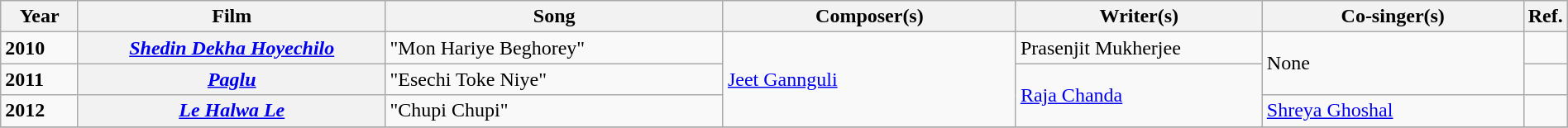<table class="wikitable plainrowheaders" width="100%">
<tr>
<th scope="col" width=5%>Year</th>
<th scope="col" width=20%>Film</th>
<th scope="col" width=22%>Song</th>
<th scope="col" width=19%>Composer(s)</th>
<th scope="col" width=16%>Writer(s)</th>
<th scope="col" width=17%>Co-singer(s)</th>
<th scope="col" width=1%>Ref.</th>
</tr>
<tr>
<td><strong>2010</strong></td>
<th scope="row"><strong><em><a href='#'>Shedin Dekha Hoyechilo</a></em></strong></th>
<td>"Mon Hariye Beghorey"</td>
<td rowspan="3"><a href='#'>Jeet Gannguli</a></td>
<td>Prasenjit Mukherjee</td>
<td rowspan="2">None</td>
<td></td>
</tr>
<tr>
<td><strong>2011</strong></td>
<th scope="row"><strong><em><a href='#'>Paglu</a></em></strong></th>
<td>"Esechi Toke Niye"</td>
<td rowspan="2"><a href='#'>Raja Chanda</a></td>
<td></td>
</tr>
<tr>
<td><strong>2012</strong></td>
<th scope="row"><strong><em><a href='#'>Le Halwa Le</a></em></strong></th>
<td>"Chupi Chupi"</td>
<td><a href='#'>Shreya Ghoshal</a></td>
<td></td>
</tr>
<tr>
</tr>
</table>
